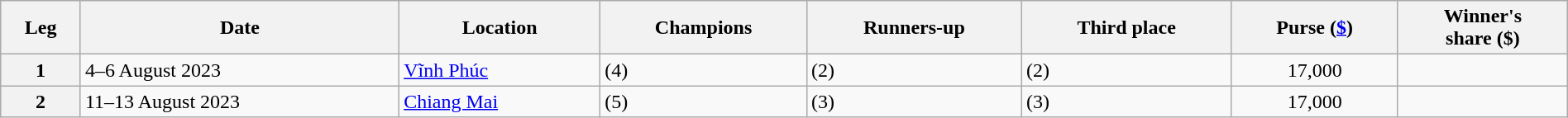<table class="wikitable" style="width:100%">
<tr>
<th>Leg</th>
<th>Date</th>
<th>Location</th>
<th>Champions</th>
<th>Runners-up</th>
<th>Third place</th>
<th>Purse (<a href='#'>$</a>)</th>
<th>Winner's<br>share ($)</th>
</tr>
<tr>
<th>1</th>
<td>4–6 August 2023</td>
<td> <a href='#'>Vĩnh Phúc</a></td>
<td> (4)</td>
<td> (2)</td>
<td> (2)</td>
<td align=center>17,000</td>
<td align=center></td>
</tr>
<tr>
<th>2</th>
<td>11–13 August 2023</td>
<td> <a href='#'>Chiang Mai</a></td>
<td> (5)</td>
<td> (3)</td>
<td> (3)</td>
<td align=center>17,000</td>
<td align=center></td>
</tr>
</table>
